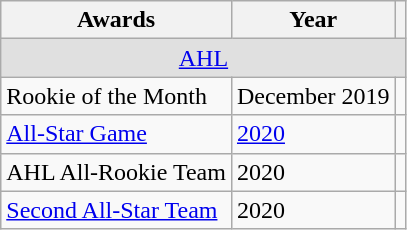<table class="wikitable">
<tr>
<th>Awards</th>
<th>Year</th>
<th></th>
</tr>
<tr ALIGN="center" bgcolor="#e0e0e0">
<td colspan="3"><a href='#'>AHL</a></td>
</tr>
<tr>
<td>Rookie of the Month</td>
<td>December 2019</td>
<td></td>
</tr>
<tr>
<td><a href='#'>All-Star Game</a></td>
<td><a href='#'>2020</a></td>
<td></td>
</tr>
<tr>
<td>AHL All-Rookie Team</td>
<td>2020</td>
<td></td>
</tr>
<tr>
<td><a href='#'>Second All-Star Team</a></td>
<td>2020</td>
<td></td>
</tr>
</table>
